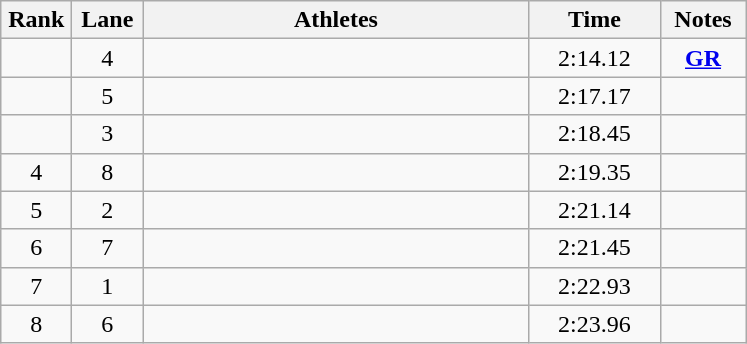<table class="wikitable sortable" style="text-align:center;">
<tr>
<th width=40>Rank</th>
<th width=40>Lane</th>
<th width=250>Athletes</th>
<th width=80>Time</th>
<th width=50>Notes</th>
</tr>
<tr>
<td></td>
<td>4</td>
<td align=left></td>
<td>2:14.12</td>
<td><strong><a href='#'>GR</a></strong></td>
</tr>
<tr>
<td></td>
<td>5</td>
<td align=left></td>
<td>2:17.17</td>
<td></td>
</tr>
<tr>
<td></td>
<td>3</td>
<td align=left></td>
<td>2:18.45</td>
<td></td>
</tr>
<tr>
<td>4</td>
<td>8</td>
<td align=left></td>
<td>2:19.35</td>
<td></td>
</tr>
<tr>
<td>5</td>
<td>2</td>
<td align=left></td>
<td>2:21.14</td>
<td></td>
</tr>
<tr>
<td>6</td>
<td>7</td>
<td align=left></td>
<td>2:21.45</td>
<td></td>
</tr>
<tr>
<td>7</td>
<td>1</td>
<td align=left></td>
<td>2:22.93</td>
<td></td>
</tr>
<tr>
<td>8</td>
<td>6</td>
<td align=left></td>
<td>2:23.96</td>
<td></td>
</tr>
</table>
